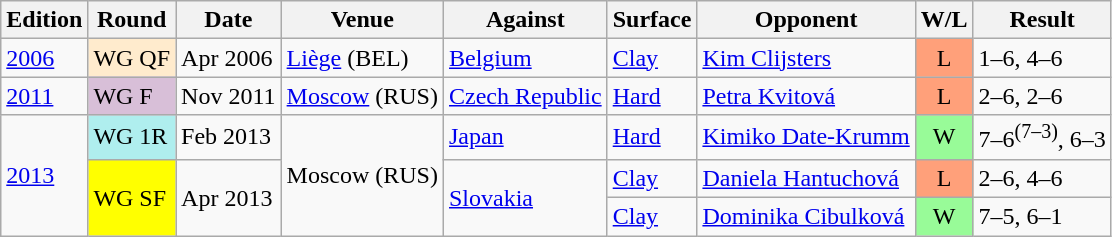<table class="wikitable sortable">
<tr>
<th>Edition</th>
<th>Round</th>
<th>Date</th>
<th>Venue</th>
<th>Against</th>
<th>Surface</th>
<th>Opponent</th>
<th>W/L</th>
<th>Result</th>
</tr>
<tr>
<td><a href='#'>2006</a></td>
<td bgcolor=#ffebcd>WG QF</td>
<td>Apr 2006</td>
<td><a href='#'>Liège</a> (BEL)</td>
<td> <a href='#'>Belgium</a></td>
<td><a href='#'>Clay</a></td>
<td><a href='#'>Kim Clijsters</a></td>
<td style="text-align:center; background:#ffa07a;">L</td>
<td>1–6, 4–6</td>
</tr>
<tr>
<td><a href='#'>2011</a></td>
<td bgcolor=thistle>WG F</td>
<td>Nov 2011</td>
<td><a href='#'>Moscow</a> (RUS)</td>
<td> <a href='#'>Czech Republic</a></td>
<td><a href='#'>Hard</a></td>
<td><a href='#'>Petra Kvitová</a></td>
<td style="text-align:center; background:#ffa07a;">L</td>
<td>2–6, 2–6</td>
</tr>
<tr>
<td rowspan="3"><a href='#'>2013</a></td>
<td bgcolor=#afeeee>WG 1R</td>
<td>Feb 2013</td>
<td rowspan="3">Moscow (RUS)</td>
<td> <a href='#'>Japan</a></td>
<td><a href='#'>Hard</a></td>
<td><a href='#'>Kimiko Date-Krumm</a></td>
<td style="text-align:center; background:#98fb98">W</td>
<td>7–6<sup>(7–3)</sup>, 6–3</td>
</tr>
<tr>
<td rowspan="2" bgcolor="yellow">WG SF</td>
<td rowspan="2">Apr 2013</td>
<td rowspan="2"> <a href='#'>Slovakia</a></td>
<td><a href='#'>Clay</a></td>
<td><a href='#'>Daniela Hantuchová</a></td>
<td style="text-align:center; background:#ffa07a;">L</td>
<td>2–6, 4–6</td>
</tr>
<tr>
<td><a href='#'>Clay</a></td>
<td><a href='#'>Dominika Cibulková</a></td>
<td style="text-align:center; background:#98fb98;">W</td>
<td>7–5, 6–1</td>
</tr>
</table>
